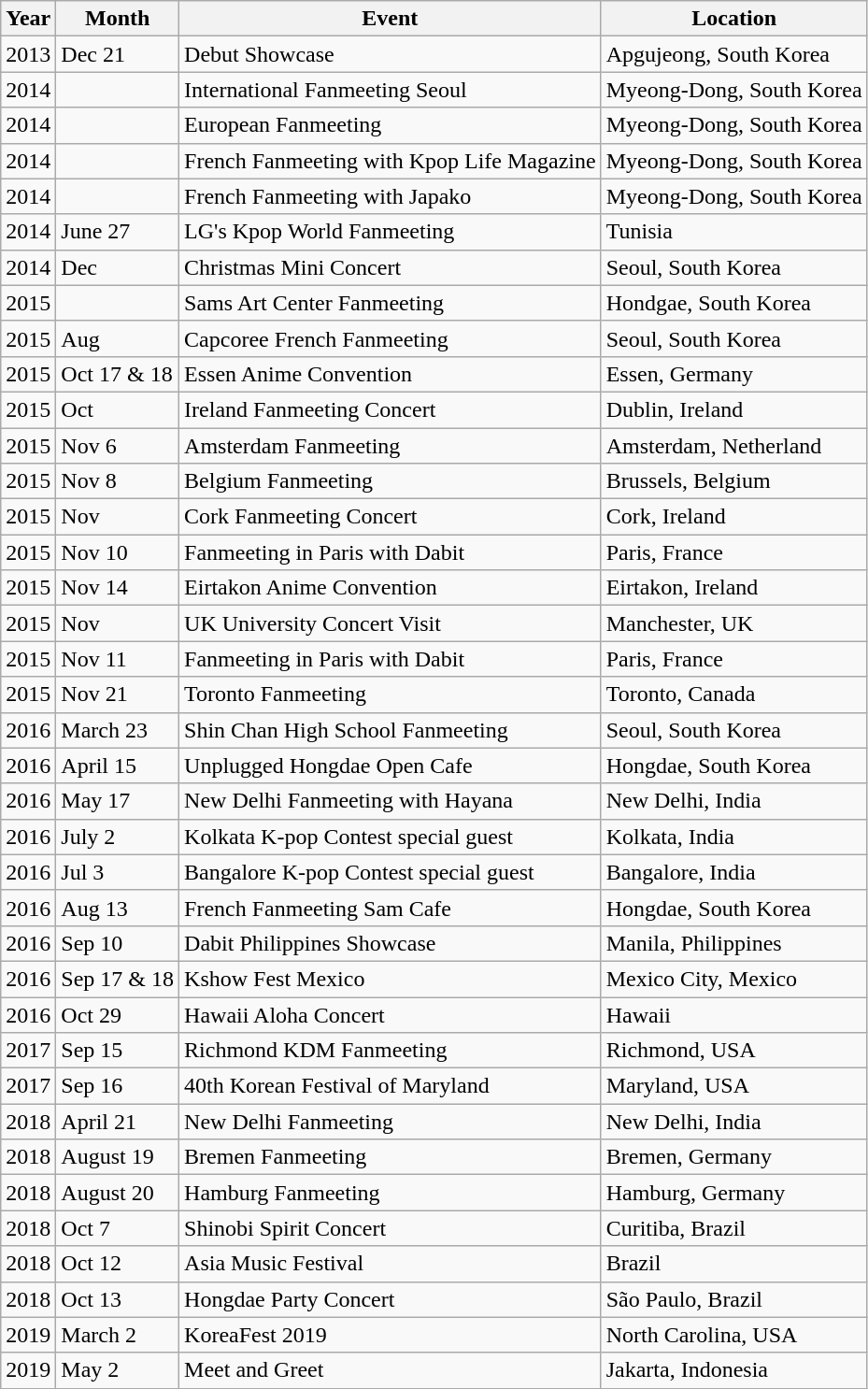<table class="wikitable">
<tr>
<th>Year</th>
<th>Month</th>
<th>Event</th>
<th>Location</th>
</tr>
<tr>
<td>2013</td>
<td>Dec 21</td>
<td>Debut Showcase</td>
<td>Apgujeong, South Korea</td>
</tr>
<tr>
<td>2014</td>
<td></td>
<td>International Fanmeeting Seoul</td>
<td>Myeong-Dong, South Korea</td>
</tr>
<tr>
<td>2014</td>
<td></td>
<td>European Fanmeeting</td>
<td>Myeong-Dong, South Korea</td>
</tr>
<tr>
<td>2014</td>
<td></td>
<td>French Fanmeeting with Kpop Life Magazine</td>
<td>Myeong-Dong, South Korea</td>
</tr>
<tr>
<td>2014</td>
<td></td>
<td>French Fanmeeting with Japako</td>
<td>Myeong-Dong, South Korea</td>
</tr>
<tr>
<td>2014</td>
<td>June 27</td>
<td>LG's Kpop World Fanmeeting</td>
<td>Tunisia</td>
</tr>
<tr>
<td>2014</td>
<td>Dec</td>
<td>Christmas Mini Concert</td>
<td>Seoul, South Korea</td>
</tr>
<tr>
<td>2015</td>
<td></td>
<td>Sams Art Center Fanmeeting</td>
<td>Hondgae, South Korea</td>
</tr>
<tr>
<td>2015</td>
<td>Aug</td>
<td>Capcoree French Fanmeeting</td>
<td>Seoul, South Korea</td>
</tr>
<tr>
<td>2015</td>
<td>Oct 17 & 18</td>
<td>Essen Anime Convention</td>
<td>Essen, Germany</td>
</tr>
<tr>
<td>2015</td>
<td>Oct</td>
<td>Ireland Fanmeeting Concert</td>
<td>Dublin, Ireland</td>
</tr>
<tr>
<td>2015</td>
<td>Nov 6</td>
<td>Amsterdam Fanmeeting</td>
<td>Amsterdam, Netherland</td>
</tr>
<tr>
<td>2015</td>
<td>Nov 8</td>
<td>Belgium Fanmeeting</td>
<td>Brussels, Belgium</td>
</tr>
<tr>
<td>2015</td>
<td>Nov</td>
<td>Cork Fanmeeting Concert</td>
<td>Cork, Ireland</td>
</tr>
<tr>
<td>2015</td>
<td>Nov 10</td>
<td>Fanmeeting in Paris with Dabit</td>
<td>Paris, France</td>
</tr>
<tr>
<td>2015</td>
<td>Nov 14</td>
<td>Eirtakon Anime Convention</td>
<td>Eirtakon, Ireland</td>
</tr>
<tr>
<td>2015</td>
<td>Nov</td>
<td>UK University Concert Visit</td>
<td>Manchester, UK</td>
</tr>
<tr>
<td>2015</td>
<td>Nov 11</td>
<td>Fanmeeting in Paris with Dabit</td>
<td>Paris, France</td>
</tr>
<tr>
<td>2015</td>
<td>Nov 21</td>
<td>Toronto Fanmeeting</td>
<td>Toronto, Canada</td>
</tr>
<tr>
<td>2016</td>
<td>March 23</td>
<td>Shin Chan High School Fanmeeting</td>
<td>Seoul, South Korea</td>
</tr>
<tr>
<td>2016</td>
<td>April 15</td>
<td>Unplugged Hongdae Open Cafe</td>
<td>Hongdae, South Korea</td>
</tr>
<tr>
<td>2016</td>
<td>May 17</td>
<td>New Delhi Fanmeeting with Hayana</td>
<td>New Delhi, India</td>
</tr>
<tr>
<td>2016</td>
<td>July 2</td>
<td>Kolkata K-pop Contest special guest</td>
<td>Kolkata, India</td>
</tr>
<tr>
<td>2016</td>
<td>Jul 3</td>
<td>Bangalore K-pop Contest special guest</td>
<td>Bangalore, India</td>
</tr>
<tr>
<td>2016</td>
<td>Aug 13</td>
<td>French Fanmeeting Sam Cafe</td>
<td>Hongdae, South Korea</td>
</tr>
<tr>
<td>2016</td>
<td>Sep 10</td>
<td>Dabit Philippines Showcase</td>
<td>Manila, Philippines</td>
</tr>
<tr>
<td>2016</td>
<td>Sep 17 & 18</td>
<td>Kshow Fest Mexico</td>
<td>Mexico City, Mexico</td>
</tr>
<tr>
<td>2016</td>
<td>Oct 29</td>
<td>Hawaii Aloha Concert</td>
<td>Hawaii</td>
</tr>
<tr>
<td>2017</td>
<td>Sep 15</td>
<td>Richmond KDM Fanmeeting</td>
<td>Richmond, USA</td>
</tr>
<tr>
<td>2017</td>
<td>Sep 16</td>
<td>40th Korean Festival of Maryland</td>
<td>Maryland, USA</td>
</tr>
<tr>
<td>2018</td>
<td>April 21</td>
<td>New Delhi Fanmeeting</td>
<td>New Delhi, India</td>
</tr>
<tr>
<td>2018</td>
<td>August 19</td>
<td>Bremen Fanmeeting</td>
<td>Bremen, Germany</td>
</tr>
<tr>
<td>2018</td>
<td>August 20</td>
<td>Hamburg Fanmeeting</td>
<td>Hamburg, Germany</td>
</tr>
<tr>
<td>2018</td>
<td>Oct 7</td>
<td>Shinobi Spirit Concert</td>
<td>Curitiba, Brazil</td>
</tr>
<tr>
<td>2018</td>
<td>Oct 12</td>
<td>Asia Music Festival</td>
<td>Brazil</td>
</tr>
<tr>
<td>2018</td>
<td>Oct 13</td>
<td>Hongdae Party Concert</td>
<td>São Paulo, Brazil</td>
</tr>
<tr>
<td>2019</td>
<td>March 2</td>
<td>KoreaFest 2019</td>
<td>North Carolina, USA</td>
</tr>
<tr>
<td>2019</td>
<td>May 2</td>
<td>Meet and Greet</td>
<td>Jakarta, Indonesia</td>
</tr>
</table>
